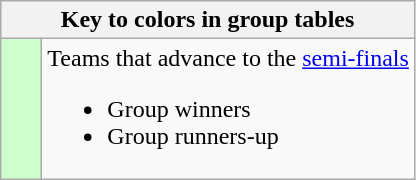<table class="wikitable" style="text-align: center;">
<tr>
<th colspan=2>Key to colors in group tables</th>
</tr>
<tr>
<td style="background:#cfc; width:20px;"></td>
<td align=left>Teams that advance to the <a href='#'>semi-finals</a><br><ul><li>Group winners</li><li>Group runners-up</li></ul></td>
</tr>
</table>
